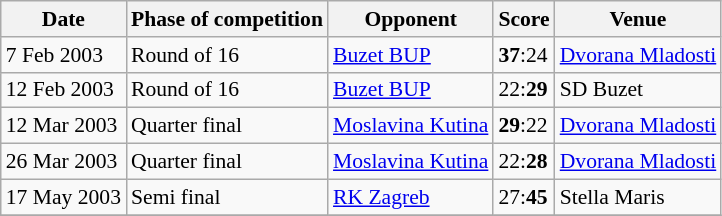<table class="wikitable" style="font-size: 90%">
<tr>
<th>Date</th>
<th>Phase of competition</th>
<th>Opponent</th>
<th>Score</th>
<th>Venue</th>
</tr>
<tr>
<td>7 Feb 2003</td>
<td>Round of 16</td>
<td><a href='#'>Buzet BUP</a></td>
<td><strong>37</strong>:24</td>
<td><a href='#'>Dvorana Mladosti</a></td>
</tr>
<tr>
<td>12 Feb 2003</td>
<td>Round of 16</td>
<td><a href='#'>Buzet BUP</a></td>
<td>22:<strong>29</strong></td>
<td>SD Buzet</td>
</tr>
<tr>
<td>12 Mar 2003</td>
<td>Quarter final</td>
<td><a href='#'>Moslavina Kutina</a></td>
<td><strong>29</strong>:22</td>
<td><a href='#'>Dvorana Mladosti</a></td>
</tr>
<tr>
<td>26 Mar 2003</td>
<td>Quarter final</td>
<td><a href='#'>Moslavina Kutina</a></td>
<td>22:<strong>28</strong></td>
<td><a href='#'>Dvorana Mladosti</a></td>
</tr>
<tr>
<td>17 May 2003</td>
<td>Semi final</td>
<td><a href='#'>RK Zagreb</a></td>
<td>27:<strong>45</strong></td>
<td>Stella Maris</td>
</tr>
<tr>
</tr>
</table>
